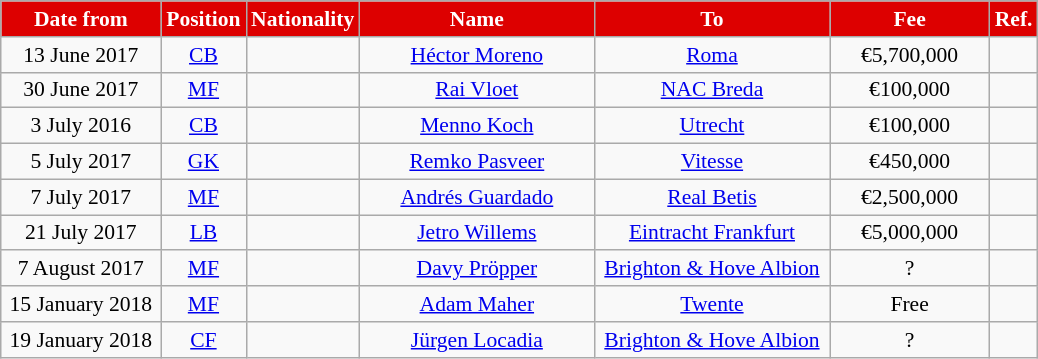<table class="wikitable"  style="text-align:center; font-size:90%; ">
<tr>
<th style="background:#DD0000; color:#FFFFFF; width:100px;">Date from</th>
<th style="background:#DD0000; color:#FFFFFF; width:50px;">Position</th>
<th style="background:#DD0000; color:#FFFFFF; width:50px;">Nationality</th>
<th style="background:#DD0000; color:#FFFFFF; width:150px;">Name</th>
<th style="background:#DD0000; color:#FFFFFF; width:150px;">To</th>
<th style="background:#DD0000; color:#FFFFFF; width:100px;">Fee</th>
<th style="background:#DD0000; color:#FFFFFF; width:25px;">Ref.</th>
</tr>
<tr>
<td>13 June 2017</td>
<td><a href='#'>CB</a></td>
<td></td>
<td><a href='#'>Héctor Moreno</a></td>
<td> <a href='#'>Roma</a></td>
<td>€5,700,000</td>
<td></td>
</tr>
<tr>
<td>30 June 2017</td>
<td><a href='#'>MF</a></td>
<td></td>
<td><a href='#'>Rai Vloet</a></td>
<td> <a href='#'>NAC Breda</a></td>
<td>€100,000</td>
<td></td>
</tr>
<tr>
<td>3 July 2016</td>
<td><a href='#'>CB</a></td>
<td></td>
<td><a href='#'>Menno Koch</a></td>
<td> <a href='#'>Utrecht</a></td>
<td>€100,000</td>
<td></td>
</tr>
<tr>
<td>5 July 2017</td>
<td><a href='#'>GK</a></td>
<td></td>
<td><a href='#'>Remko Pasveer</a></td>
<td> <a href='#'>Vitesse</a></td>
<td>€450,000</td>
<td></td>
</tr>
<tr>
<td>7 July 2017</td>
<td><a href='#'>MF</a></td>
<td></td>
<td><a href='#'>Andrés Guardado</a></td>
<td> <a href='#'>Real Betis</a></td>
<td>€2,500,000</td>
<td></td>
</tr>
<tr>
<td>21 July 2017</td>
<td><a href='#'>LB</a></td>
<td></td>
<td><a href='#'>Jetro Willems</a></td>
<td> <a href='#'>Eintracht Frankfurt</a></td>
<td>€5,000,000</td>
<td></td>
</tr>
<tr>
<td>7 August 2017</td>
<td><a href='#'>MF</a></td>
<td></td>
<td><a href='#'>Davy Pröpper</a></td>
<td> <a href='#'>Brighton & Hove Albion</a></td>
<td>?</td>
<td></td>
</tr>
<tr>
<td>15 January 2018</td>
<td><a href='#'>MF</a></td>
<td></td>
<td><a href='#'>Adam Maher</a></td>
<td> <a href='#'>Twente</a></td>
<td>Free</td>
<td></td>
</tr>
<tr>
<td>19 January 2018</td>
<td><a href='#'>CF</a></td>
<td></td>
<td><a href='#'>Jürgen Locadia</a></td>
<td> <a href='#'>Brighton & Hove Albion</a></td>
<td>?</td>
<td></td>
</tr>
</table>
